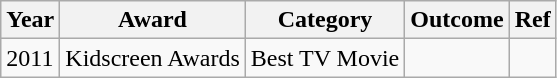<table class="wikitable">
<tr>
<th>Year</th>
<th>Award</th>
<th>Category</th>
<th>Outcome</th>
<th>Ref</th>
</tr>
<tr>
<td>2011</td>
<td>Kidscreen Awards</td>
<td>Best TV Movie</td>
<td></td>
<td></td>
</tr>
</table>
